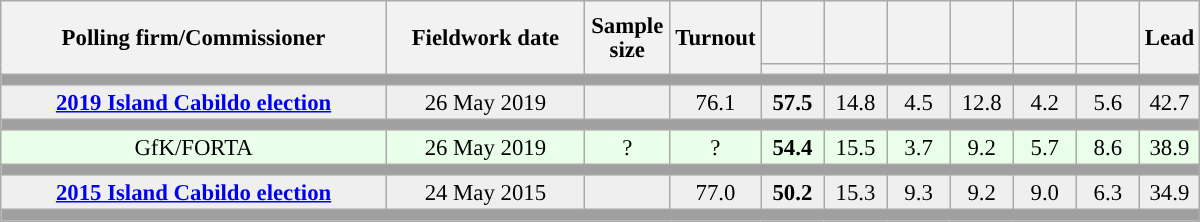<table class="wikitable collapsible collapsed" style="text-align:center; font-size:95%; line-height:16px;">
<tr style="height:42px;">
<th style="width:250px;" rowspan="2">Polling firm/Commissioner</th>
<th style="width:125px;" rowspan="2">Fieldwork date</th>
<th style="width:50px;" rowspan="2">Sample size</th>
<th style="width:45px;" rowspan="2">Turnout</th>
<th style="width:35px;"></th>
<th style="width:35px;"></th>
<th style="width:35px;"></th>
<th style="width:35px;"></th>
<th style="width:35px;"></th>
<th style="width:35px;"></th>
<th style="width:30px;" rowspan="2">Lead</th>
</tr>
<tr>
<th style="color:inherit;background:"></th>
<th style="color:inherit;background:"></th>
<th style="color:inherit;background:"></th>
<th style="color:inherit;background:"></th>
<th style="color:inherit;background:"></th>
<th style="color:inherit;background:"></th>
</tr>
<tr>
<td colspan="11" style="background:#A0A0A0"></td>
</tr>
<tr style="background:#EFEFEF;">
<td><strong><a href='#'>2019 Island Cabildo election</a></strong></td>
<td>26 May 2019</td>
<td></td>
<td>76.1</td>
<td><strong>57.5</strong><br></td>
<td>14.8<br></td>
<td>4.5<br></td>
<td>12.8<br></td>
<td>4.2<br></td>
<td>5.6<br></td>
<td style="background:">42.7</td>
</tr>
<tr>
<td colspan="11" style="background:#A0A0A0"></td>
</tr>
<tr style="background:#EAFFEA;">
<td>GfK/FORTA</td>
<td>26 May 2019</td>
<td>?</td>
<td>?</td>
<td><strong>54.4</strong><br></td>
<td>15.5<br></td>
<td>3.7<br></td>
<td>9.2<br></td>
<td>5.7<br></td>
<td>8.6<br></td>
<td style="background:">38.9</td>
</tr>
<tr>
<td colspan="11" style="background:#A0A0A0"></td>
</tr>
<tr style="background:#EFEFEF;">
<td><strong><a href='#'>2015 Island Cabildo election</a></strong></td>
<td>24 May 2015</td>
<td></td>
<td>77.0</td>
<td><strong>50.2</strong><br></td>
<td>15.3<br></td>
<td>9.3<br></td>
<td>9.2<br></td>
<td>9.0<br></td>
<td>6.3<br></td>
<td style="background:">34.9</td>
</tr>
<tr>
<td colspan="11" style="background:#A0A0A0"></td>
</tr>
</table>
